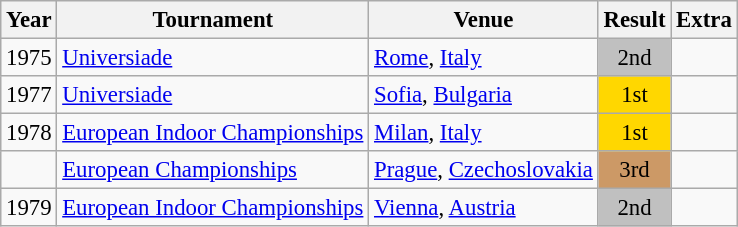<table class="wikitable" style="font-size: 95%;">
<tr>
<th>Year</th>
<th>Tournament</th>
<th>Venue</th>
<th>Result</th>
<th>Extra</th>
</tr>
<tr>
<td>1975</td>
<td><a href='#'>Universiade</a></td>
<td><a href='#'>Rome</a>, <a href='#'>Italy</a></td>
<td bgcolor="silver" align="center">2nd</td>
<td></td>
</tr>
<tr>
<td>1977</td>
<td><a href='#'>Universiade</a></td>
<td><a href='#'>Sofia</a>, <a href='#'>Bulgaria</a></td>
<td bgcolor="gold" align="center">1st</td>
<td></td>
</tr>
<tr>
<td>1978</td>
<td><a href='#'>European Indoor Championships</a></td>
<td><a href='#'>Milan</a>, <a href='#'>Italy</a></td>
<td bgcolor="gold" align="center">1st</td>
<td></td>
</tr>
<tr>
<td></td>
<td><a href='#'>European Championships</a></td>
<td><a href='#'>Prague</a>, <a href='#'>Czechoslovakia</a></td>
<td bgcolor="cc9966" align="center">3rd</td>
<td></td>
</tr>
<tr>
<td>1979</td>
<td><a href='#'>European Indoor Championships</a></td>
<td><a href='#'>Vienna</a>, <a href='#'>Austria</a></td>
<td bgcolor="silver" align="center">2nd</td>
<td></td>
</tr>
</table>
